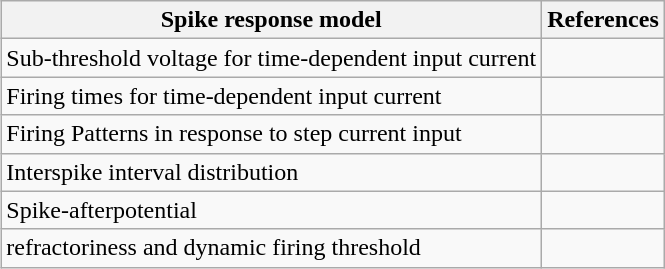<table class="wikitable" style="float:right; margin-left:55px">
<tr>
<th>Spike response model</th>
<th>References</th>
</tr>
<tr>
<td>Sub-threshold voltage for time-dependent input current</td>
<td></td>
</tr>
<tr>
<td>Firing times for time-dependent input current</td>
<td></td>
</tr>
<tr>
<td>Firing Patterns in response to step current input</td>
<td></td>
</tr>
<tr>
<td>Interspike interval distribution</td>
<td></td>
</tr>
<tr>
<td>Spike-afterpotential</td>
<td></td>
</tr>
<tr>
<td>refractoriness and dynamic firing threshold</td>
<td></td>
</tr>
</table>
